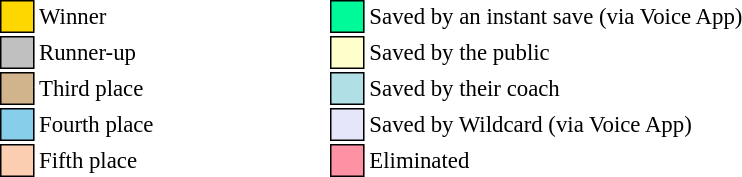<table class="toccolours" style="font-size: 95%; white-space: nowrap; float:left">
<tr>
<td style="background: gold; border:1px solid black">     </td>
<td>Winner</td>
<td>     </td>
<td>     </td>
<td>     </td>
<td>     </td>
<td>     </td>
<td style="background:#00FA9A; border:1px solid black">     </td>
<td>Saved by an instant save (via Voice App)</td>
</tr>
<tr>
<td style="background: silver; border:1px solid black">     </td>
<td>Runner-up</td>
<td>     </td>
<td>     </td>
<td>     </td>
<td>     </td>
<td>     </td>
<td style="background:#FFFFCC; border:1px solid black">     </td>
<td>Saved by the public</td>
</tr>
<tr>
<td style="background: tan; border:1px solid black">     </td>
<td>Third place</td>
<td>     </td>
<td>     </td>
<td>     </td>
<td>     </td>
<td>     </td>
<td style="background:#B0E0E6; border:1px solid black">     </td>
<td>Saved by their coach</td>
</tr>
<tr>
<td style="background: skyblue; border:1px solid black">     </td>
<td>Fourth place</td>
<td>     </td>
<td>     </td>
<td>     </td>
<td>     </td>
<td>     </td>
<td style="background:lavender; border:1px solid black">     </td>
<td>Saved by Wildcard (via Voice App)</td>
</tr>
<tr>
<td style="background:#fbceb1; border:1px solid black">     </td>
<td>Fifth place</td>
<td>     </td>
<td>     </td>
<td>     </td>
<td>     </td>
<td>     </td>
<td style="background:#FF91A4; border:1px solid black">     </td>
<td>Eliminated</td>
</tr>
</table>
